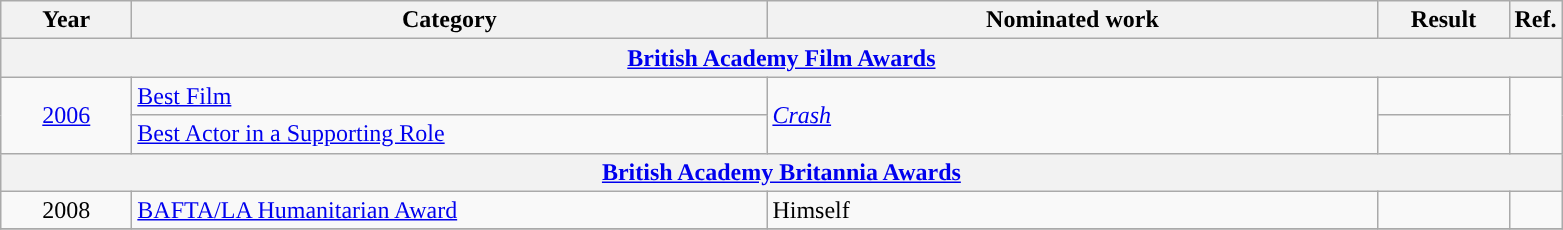<table class=wikitable>
<tr>
<th scope="col" style="width:5em;">Year</th>
<th scope="col" style="width:26em;">Category</th>
<th scope="col" style="width:25em;">Nominated work</th>
<th scope="col" style="width:5em;">Result</th>
<th>Ref.</th>
</tr>
<tr>
<th colspan=5><a href='#'>British Academy Film Awards</a></th>
</tr>
<tr>
<td rowspan="2" style="text-align:center;"><a href='#'>2006</a></td>
<td><a href='#'>Best Film</a></td>
<td rowspan="2"><em><a href='#'>Crash</a></em></td>
<td></td>
<td style="text-align: center;" rowspan="2"></td>
</tr>
<tr>
<td><a href='#'>Best Actor in a Supporting Role</a></td>
<td></td>
</tr>
<tr>
<th colspan=5><a href='#'>British Academy Britannia Awards</a></th>
</tr>
<tr>
<td style="text-align: center">2008</td>
<td><a href='#'>BAFTA/LA Humanitarian Award</a></td>
<td>Himself</td>
<td></td>
<td style="text-align: center"></td>
</tr>
<tr>
</tr>
</table>
